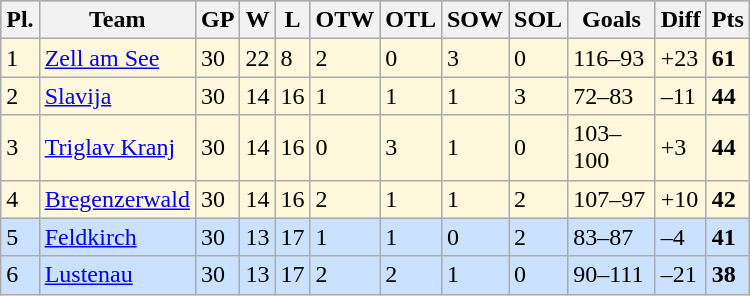<table class="wikitable" width="500px">
<tr style="background-color:#c0c0c0;">
<th>Pl.</th>
<th>Team</th>
<th>GP</th>
<th>W</th>
<th>L</th>
<th>OTW</th>
<th>OTL</th>
<th>SOW</th>
<th>SOL</th>
<th>Goals</th>
<th>Diff</th>
<th>Pts</th>
</tr>
<tr bgcolor="#FFF8DC">
<td>1</td>
<td><a href='#'>Zell am See</a></td>
<td>30</td>
<td>22</td>
<td>8</td>
<td>2</td>
<td>0</td>
<td>3</td>
<td>0</td>
<td>116–93</td>
<td>+23</td>
<td><strong>61</strong></td>
</tr>
<tr bgcolor="#FFF8DC">
<td>2</td>
<td><a href='#'>Slavija</a></td>
<td>30</td>
<td>14</td>
<td>16</td>
<td>1</td>
<td>1</td>
<td>1</td>
<td>3</td>
<td>72–83</td>
<td>–11</td>
<td><strong>44</strong></td>
</tr>
<tr bgcolor="#FFF8DC">
<td>3</td>
<td><a href='#'>Triglav Kranj</a></td>
<td>30</td>
<td>14</td>
<td>16</td>
<td>0</td>
<td>3</td>
<td>1</td>
<td>0</td>
<td>103–100</td>
<td>+3</td>
<td><strong>44</strong></td>
</tr>
<tr bgcolor="#FFF8DC">
<td>4</td>
<td><a href='#'>Bregenzerwald</a></td>
<td>30</td>
<td>14</td>
<td>16</td>
<td>2</td>
<td>1</td>
<td>1</td>
<td>2</td>
<td>107–97</td>
<td>+10</td>
<td><strong>42</strong></td>
</tr>
<tr bgcolor="#CAE1FF">
<td>5</td>
<td><a href='#'>Feldkirch</a></td>
<td>30</td>
<td>13</td>
<td>17</td>
<td>1</td>
<td>1</td>
<td>0</td>
<td>2</td>
<td>83–87</td>
<td>–4</td>
<td><strong>41</strong></td>
</tr>
<tr bgcolor="#CAE1FF">
<td>6</td>
<td><a href='#'>Lustenau</a></td>
<td>30</td>
<td>13</td>
<td>17</td>
<td>2</td>
<td>2</td>
<td>1</td>
<td>0</td>
<td>90–111</td>
<td>–21</td>
<td><strong>38</strong></td>
</tr>
</table>
